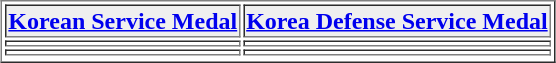<table align="center" border="1"  cellpadding="1">
<tr>
<th style="background:#efefef;"><a href='#'>Korean Service Medal</a></th>
<th style="background:#efefef;"><a href='#'>Korea Defense Service Medal</a></th>
</tr>
<tr>
<td></td>
<td></td>
</tr>
<tr>
<td></td>
<td></td>
</tr>
<tr>
</tr>
</table>
